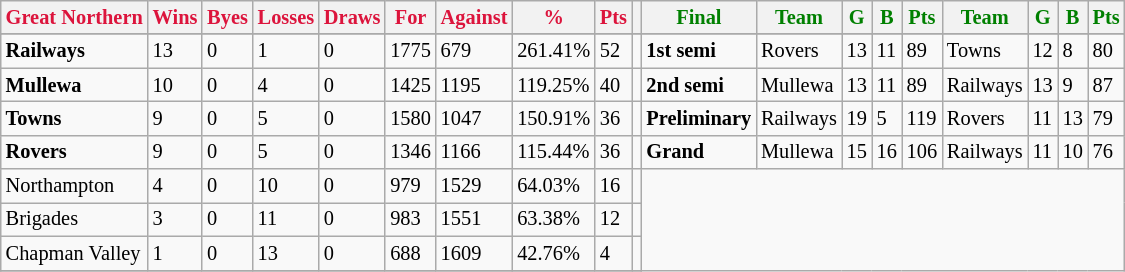<table style="font-size: 85%; text-align: left;" class="wikitable">
<tr>
<th style="color:crimson">Great Northern</th>
<th style="color:crimson">Wins</th>
<th style="color:crimson">Byes</th>
<th style="color:crimson">Losses</th>
<th style="color:crimson">Draws</th>
<th style="color:crimson">For</th>
<th style="color:crimson">Against</th>
<th style="color:crimson">%</th>
<th style="color:crimson">Pts</th>
<th></th>
<th style="color:green">Final</th>
<th style="color:green">Team</th>
<th style="color:green">G</th>
<th style="color:green">B</th>
<th style="color:green">Pts</th>
<th style="color:green">Team</th>
<th style="color:green">G</th>
<th style="color:green">B</th>
<th style="color:green">Pts</th>
</tr>
<tr>
</tr>
<tr>
</tr>
<tr>
<td><strong>	Railways	</strong></td>
<td>13</td>
<td>0</td>
<td>1</td>
<td>0</td>
<td>1775</td>
<td>679</td>
<td>261.41%</td>
<td>52</td>
<td></td>
<td><strong>1st semi</strong></td>
<td>Rovers</td>
<td>13</td>
<td>11</td>
<td>89</td>
<td>Towns</td>
<td>12</td>
<td>8</td>
<td>80</td>
</tr>
<tr>
<td><strong>	Mullewa	</strong></td>
<td>10</td>
<td>0</td>
<td>4</td>
<td>0</td>
<td>1425</td>
<td>1195</td>
<td>119.25%</td>
<td>40</td>
<td></td>
<td><strong>2nd semi</strong></td>
<td>Mullewa</td>
<td>13</td>
<td>11</td>
<td>89</td>
<td>Railways</td>
<td>13</td>
<td>9</td>
<td>87</td>
</tr>
<tr>
<td><strong>	Towns	</strong></td>
<td>9</td>
<td>0</td>
<td>5</td>
<td>0</td>
<td>1580</td>
<td>1047</td>
<td>150.91%</td>
<td>36</td>
<td></td>
<td><strong>Preliminary</strong></td>
<td>Railways</td>
<td>19</td>
<td>5</td>
<td>119</td>
<td>Rovers</td>
<td>11</td>
<td>13</td>
<td>79</td>
</tr>
<tr>
<td><strong>	Rovers	</strong></td>
<td>9</td>
<td>0</td>
<td>5</td>
<td>0</td>
<td>1346</td>
<td>1166</td>
<td>115.44%</td>
<td>36</td>
<td></td>
<td><strong>Grand</strong></td>
<td>Mullewa</td>
<td>15</td>
<td>16</td>
<td>106</td>
<td>Railways</td>
<td>11</td>
<td>10</td>
<td>76</td>
</tr>
<tr>
<td>Northampton</td>
<td>4</td>
<td>0</td>
<td>10</td>
<td>0</td>
<td>979</td>
<td>1529</td>
<td>64.03%</td>
<td>16</td>
<td></td>
</tr>
<tr>
<td>Brigades</td>
<td>3</td>
<td>0</td>
<td>11</td>
<td>0</td>
<td>983</td>
<td>1551</td>
<td>63.38%</td>
<td>12</td>
<td></td>
</tr>
<tr>
<td>Chapman Valley</td>
<td>1</td>
<td>0</td>
<td>13</td>
<td>0</td>
<td>688</td>
<td>1609</td>
<td>42.76%</td>
<td>4</td>
<td></td>
</tr>
<tr>
</tr>
</table>
